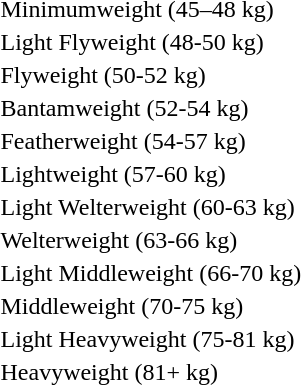<table>
<tr>
<td>Minimumweight (45–48 kg)</td>
<td></td>
<td></td>
<td><br></td>
</tr>
<tr>
<td>Light Flyweight (48-50 kg)</td>
<td></td>
<td></td>
<td><br></td>
</tr>
<tr>
<td>Flyweight (50-52 kg)</td>
<td></td>
<td></td>
<td><br></td>
</tr>
<tr>
<td>Bantamweight (52-54 kg)</td>
<td></td>
<td></td>
<td><br></td>
</tr>
<tr>
<td>Featherweight (54-57 kg)</td>
<td></td>
<td></td>
<td><br></td>
</tr>
<tr>
<td>Lightweight (57-60 kg)</td>
<td></td>
<td></td>
<td><br></td>
</tr>
<tr>
<td>Light Welterweight (60-63 kg)</td>
<td></td>
<td></td>
<td><br></td>
</tr>
<tr>
<td>Welterweight (63-66 kg)</td>
<td></td>
<td></td>
<td><br></td>
</tr>
<tr>
<td>Light Middleweight (66-70 kg)</td>
<td></td>
<td></td>
<td><br></td>
</tr>
<tr>
<td>Middleweight (70-75 kg)</td>
<td></td>
<td></td>
<td><br></td>
</tr>
<tr>
<td>Light Heavyweight (75-81 kg)</td>
<td></td>
<td></td>
<td><br></td>
</tr>
<tr>
<td>Heavyweight (81+ kg)</td>
<td></td>
<td></td>
<td><br></td>
</tr>
</table>
